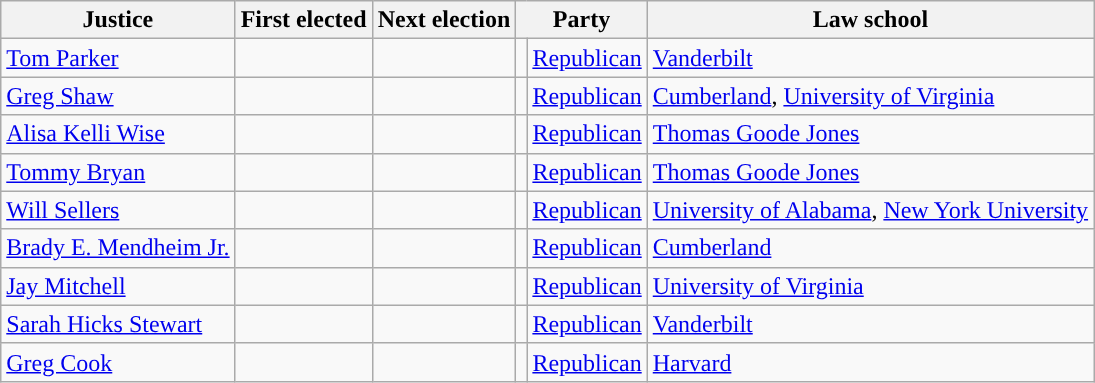<table class="wikitable sortable">
<tr>
<th>Justice</th>
<th>First elected</th>
<th>Next election</th>
<th colspan=2>Party</th>
<th>Law school</th>
</tr>
<tr>
<td><a href='#'>Tom Parker</a></td>
<td></td>
<td></td>
<td style="background:"></td>
<td><a href='#'>Republican</a></td>
<td><a href='#'>Vanderbilt</a></td>
</tr>
<tr>
<td><a href='#'>Greg Shaw</a></td>
<td></td>
<td></td>
<td style="background:"></td>
<td><a href='#'>Republican</a></td>
<td><a href='#'>Cumberland</a>, <a href='#'>University of Virginia</a></td>
</tr>
<tr>
<td><a href='#'>Alisa Kelli Wise</a></td>
<td></td>
<td></td>
<td style="background:"></td>
<td><a href='#'>Republican</a></td>
<td><a href='#'>Thomas Goode Jones</a></td>
</tr>
<tr>
<td><a href='#'>Tommy Bryan</a></td>
<td></td>
<td></td>
<td style="background:"></td>
<td><a href='#'>Republican</a></td>
<td><a href='#'>Thomas Goode Jones</a></td>
</tr>
<tr>
<td><a href='#'>Will Sellers</a></td>
<td></td>
<td></td>
<td style="background:"></td>
<td><a href='#'>Republican</a></td>
<td><a href='#'>University of Alabama</a>, <a href='#'>New York University</a></td>
</tr>
<tr>
<td><a href='#'>Brady E. Mendheim Jr.</a></td>
<td></td>
<td></td>
<td style="background:"></td>
<td><a href='#'>Republican</a></td>
<td><a href='#'>Cumberland</a></td>
</tr>
<tr>
<td><a href='#'>Jay Mitchell</a></td>
<td></td>
<td></td>
<td style="background:"></td>
<td><a href='#'>Republican</a></td>
<td><a href='#'>University of Virginia</a></td>
</tr>
<tr>
<td><a href='#'>Sarah Hicks Stewart</a></td>
<td></td>
<td></td>
<td style="background:"></td>
<td><a href='#'>Republican</a></td>
<td><a href='#'>Vanderbilt</a></td>
</tr>
<tr>
<td><a href='#'>Greg Cook</a></td>
<td></td>
<td></td>
<td style="background:"></td>
<td><a href='#'>Republican</a></td>
<td><a href='#'>Harvard</a></td>
</tr>
</table>
